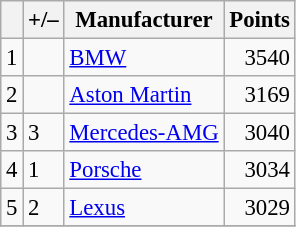<table class="wikitable" style="font-size: 95%;">
<tr>
<th scope="col"></th>
<th scope="col">+/–</th>
<th scope="col">Manufacturer</th>
<th scope="col">Points</th>
</tr>
<tr>
<td align=center>1</td>
<td align="left"></td>
<td> <a href='#'>BMW</a></td>
<td align=right>3540</td>
</tr>
<tr>
<td align=center>2</td>
<td align="left"></td>
<td> <a href='#'>Aston Martin</a></td>
<td align=right>3169</td>
</tr>
<tr>
<td align=center>3</td>
<td align="left"> 3</td>
<td> <a href='#'>Mercedes-AMG</a></td>
<td align=right>3040</td>
</tr>
<tr>
<td align=center>4</td>
<td align="left"> 1</td>
<td> <a href='#'>Porsche</a></td>
<td align=right>3034</td>
</tr>
<tr>
<td align=center>5</td>
<td align="left"> 2</td>
<td> <a href='#'>Lexus</a></td>
<td align=right>3029</td>
</tr>
<tr>
</tr>
</table>
